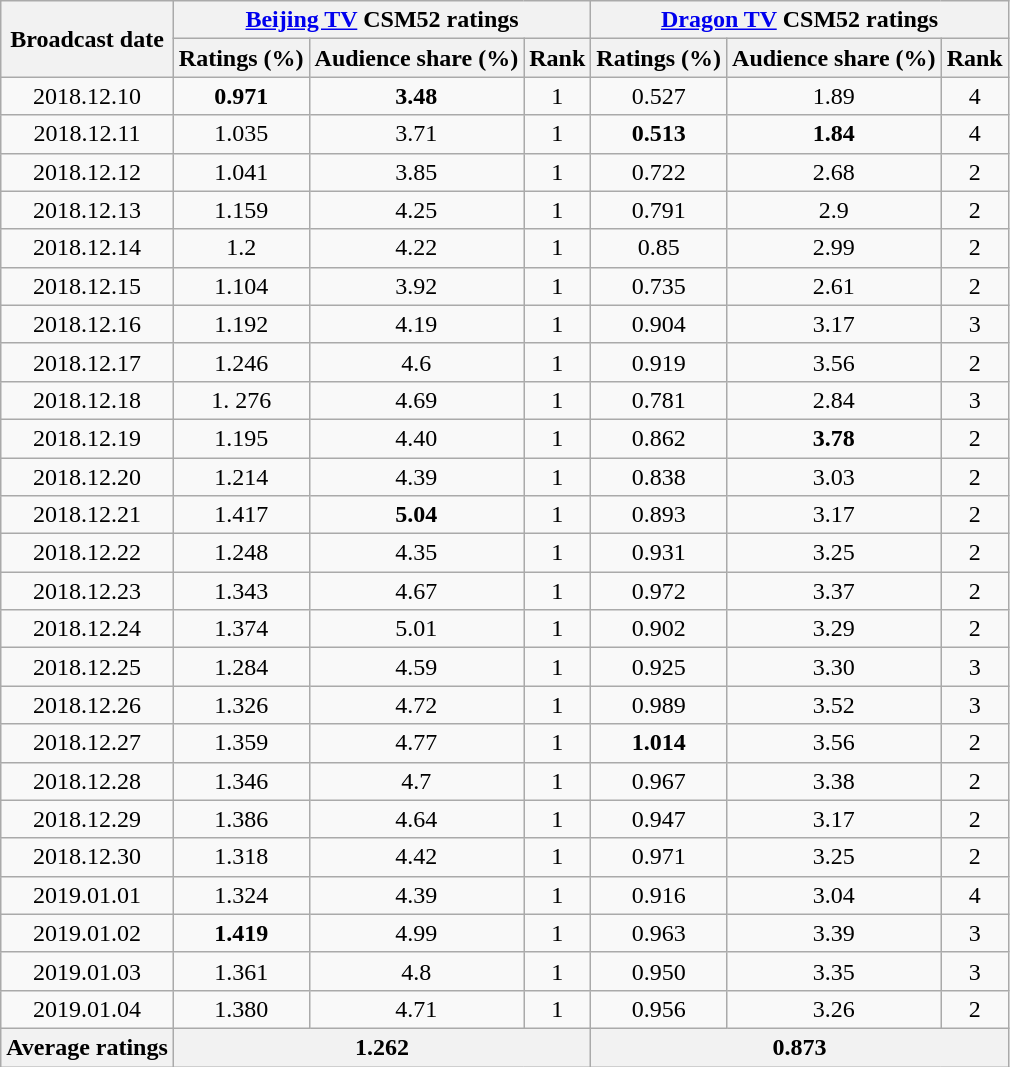<table class="wikitable sortable mw-collapsible jquery-tablesorter" style="text-align:center">
<tr>
<th rowspan="2">Broadcast date</th>
<th colspan="3"><a href='#'>Beijing TV</a> CSM52 ratings</th>
<th colspan="3" rowspan="1"><a href='#'>Dragon TV</a> CSM52 ratings</th>
</tr>
<tr>
<th><strong>Ratings (%)</strong></th>
<th><strong>Audience share (%)</strong></th>
<th><strong>Rank</strong></th>
<th><strong>Ratings (%)</strong></th>
<th><strong>Audience share (%)</strong></th>
<th><strong>Rank</strong></th>
</tr>
<tr>
<td>2018.12.10</td>
<td><strong><span>0.971</span></strong></td>
<td><strong><span>3.48</span></strong></td>
<td>1</td>
<td>0.527</td>
<td>1.89</td>
<td>4</td>
</tr>
<tr>
<td>2018.12.11</td>
<td>1.035</td>
<td>3.71</td>
<td>1</td>
<td><strong><span>0.513</span></strong></td>
<td><strong><span>1.84</span></strong></td>
<td>4</td>
</tr>
<tr>
<td>2018.12.12</td>
<td>1.041</td>
<td>3.85</td>
<td>1</td>
<td>0.722</td>
<td>2.68</td>
<td>2</td>
</tr>
<tr>
<td>2018.12.13</td>
<td>1.159</td>
<td>4.25</td>
<td>1</td>
<td>0.791</td>
<td>2.9</td>
<td>2</td>
</tr>
<tr>
<td>2018.12.14</td>
<td>1.2</td>
<td>4.22</td>
<td>1</td>
<td>0.85</td>
<td>2.99</td>
<td>2</td>
</tr>
<tr>
<td>2018.12.15</td>
<td>1.104</td>
<td>3.92</td>
<td>1</td>
<td>0.735</td>
<td>2.61</td>
<td>2</td>
</tr>
<tr>
<td>2018.12.16</td>
<td>1.192</td>
<td>4.19</td>
<td>1</td>
<td>0.904</td>
<td>3.17</td>
<td>3</td>
</tr>
<tr>
<td>2018.12.17</td>
<td>1.246</td>
<td>4.6</td>
<td>1</td>
<td>0.919</td>
<td>3.56</td>
<td>2</td>
</tr>
<tr>
<td>2018.12.18</td>
<td>1. 276</td>
<td>4.69</td>
<td>1</td>
<td>0.781</td>
<td>2.84</td>
<td>3</td>
</tr>
<tr>
<td>2018.12.19</td>
<td>1.195</td>
<td>4.40</td>
<td>1</td>
<td>0.862</td>
<td><strong><span>3.78</span></strong></td>
<td>2</td>
</tr>
<tr>
<td>2018.12.20</td>
<td>1.214</td>
<td>4.39</td>
<td>1</td>
<td>0.838</td>
<td>3.03</td>
<td>2</td>
</tr>
<tr>
<td>2018.12.21</td>
<td>1.417</td>
<td><strong><span>5.04</span></strong></td>
<td>1</td>
<td>0.893</td>
<td>3.17</td>
<td>2</td>
</tr>
<tr>
<td>2018.12.22</td>
<td>1.248</td>
<td>4.35</td>
<td>1</td>
<td>0.931</td>
<td>3.25</td>
<td>2</td>
</tr>
<tr>
<td>2018.12.23</td>
<td>1.343</td>
<td>4.67</td>
<td>1</td>
<td>0.972</td>
<td>3.37</td>
<td>2</td>
</tr>
<tr>
<td>2018.12.24</td>
<td>1.374</td>
<td>5.01</td>
<td>1</td>
<td>0.902</td>
<td>3.29</td>
<td>2</td>
</tr>
<tr>
<td>2018.12.25</td>
<td>1.284</td>
<td>4.59</td>
<td>1</td>
<td>0.925</td>
<td>3.30</td>
<td>3</td>
</tr>
<tr>
<td>2018.12.26</td>
<td>1.326</td>
<td>4.72</td>
<td>1</td>
<td>0.989</td>
<td>3.52</td>
<td>3</td>
</tr>
<tr>
<td>2018.12.27</td>
<td>1.359</td>
<td>4.77</td>
<td>1</td>
<td><strong><span>1.014</span></strong></td>
<td>3.56</td>
<td>2</td>
</tr>
<tr>
<td>2018.12.28</td>
<td>1.346</td>
<td>4.7</td>
<td>1</td>
<td>0.967</td>
<td>3.38</td>
<td>2</td>
</tr>
<tr>
<td>2018.12.29</td>
<td>1.386</td>
<td>4.64</td>
<td>1</td>
<td>0.947</td>
<td>3.17</td>
<td>2</td>
</tr>
<tr>
<td>2018.12.30</td>
<td>1.318</td>
<td>4.42</td>
<td>1</td>
<td>0.971</td>
<td>3.25</td>
<td>2</td>
</tr>
<tr>
<td>2019.01.01</td>
<td>1.324</td>
<td>4.39</td>
<td>1</td>
<td>0.916</td>
<td>3.04</td>
<td>4</td>
</tr>
<tr>
<td>2019.01.02</td>
<td><strong><span>1.419</span></strong></td>
<td>4.99</td>
<td>1</td>
<td>0.963</td>
<td>3.39</td>
<td>3</td>
</tr>
<tr>
<td>2019.01.03</td>
<td>1.361</td>
<td>4.8</td>
<td>1</td>
<td>0.950</td>
<td>3.35</td>
<td>3</td>
</tr>
<tr>
<td>2019.01.04</td>
<td>1.380</td>
<td>4.71</td>
<td>1</td>
<td>0.956</td>
<td>3.26</td>
<td>2</td>
</tr>
<tr>
<th><strong>Average ratings</strong></th>
<th colspan="3" rowspan="1"><strong>1.262</strong></th>
<th colspan="3" rowspan="1"><strong>0.873</strong></th>
</tr>
</table>
